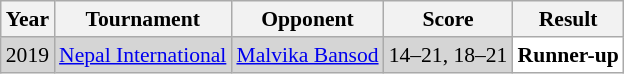<table class="sortable wikitable" style="font-size: 90%;">
<tr>
<th>Year</th>
<th>Tournament</th>
<th>Opponent</th>
<th>Score</th>
<th>Result</th>
</tr>
<tr style="background:#D5D5D5">
<td align="center">2019</td>
<td align="left"><a href='#'>Nepal International</a></td>
<td align="left"> <a href='#'>Malvika Bansod</a></td>
<td align="left">14–21, 18–21</td>
<td style="text-align:left; background:white"> <strong>Runner-up</strong></td>
</tr>
</table>
